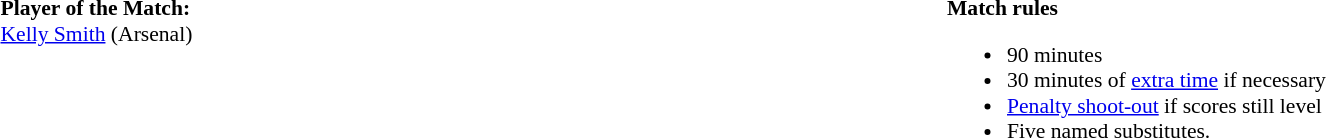<table width=100% style="font-size: 90%">
<tr>
<td width=50% valign=top><strong>Player of the Match:</strong><br><a href='#'>Kelly Smith</a> (Arsenal)</td>
<td width=50% valign=top><strong>Match rules</strong><br><ul><li>90 minutes</li><li>30 minutes of <a href='#'>extra time</a> if necessary</li><li><a href='#'>Penalty shoot-out</a> if scores still level</li><li>Five named substitutes.</li></ul></td>
</tr>
</table>
